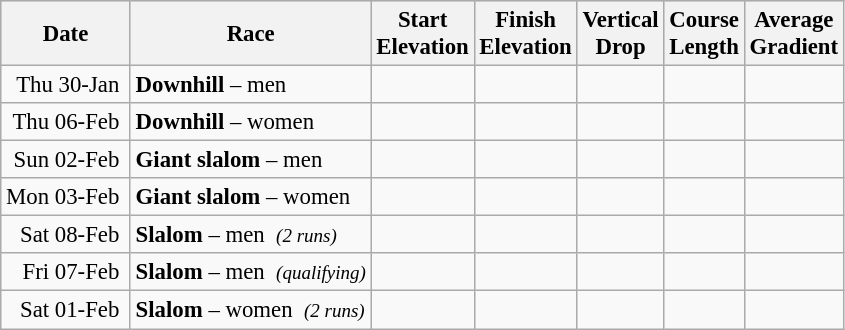<table class=wikitable style="font-size:95%;">
<tr bgcolor=lightgrey>
<th>Date</th>
<th>Race</th>
<th>Start<br>Elevation</th>
<th>Finish<br>Elevation</th>
<th>Vertical<br>Drop</th>
<th>Course<br>Length</th>
<th>Average<br>Gradient</th>
</tr>
<tr>
<td align=right>Thu 30-Jan </td>
<td><strong>Downhill</strong> – men</td>
<td> </td>
<td> </td>
<td> </td>
<td> </td>
<td align=center></td>
</tr>
<tr>
<td align=right>Thu 06-Feb </td>
<td><strong>Downhill</strong> – women</td>
<td> </td>
<td> </td>
<td> </td>
<td> </td>
<td align=center></td>
</tr>
<tr>
<td align=right>Sun 02-Feb </td>
<td><strong>Giant slalom</strong> – men</td>
<td> </td>
<td> </td>
<td> </td>
<td> </td>
<td align=center></td>
</tr>
<tr>
<td align=right>Mon 03-Feb </td>
<td><strong>Giant slalom</strong> – women</td>
<td> </td>
<td> </td>
<td> </td>
<td> </td>
<td align=center></td>
</tr>
<tr>
<td align=right>Sat 08-Feb </td>
<td><strong>Slalom</strong> – men  <small><em>(2 runs)</em></small></td>
<td> </td>
<td> </td>
<td> </td>
<td> </td>
<td align=center></td>
</tr>
<tr>
<td align=right>Fri 07-Feb </td>
<td><strong>Slalom</strong> – men  <small><em>(qualifying)</em></small></td>
<td> </td>
<td> </td>
<td> </td>
<td> </td>
<td align=center></td>
</tr>
<tr>
<td align=right>Sat 01-Feb </td>
<td><strong>Slalom</strong> – women  <small><em>(2 runs)</em></small></td>
<td> </td>
<td> </td>
<td> </td>
<td> </td>
<td align=center></td>
</tr>
</table>
